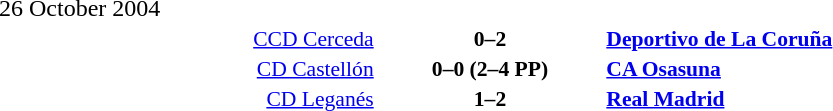<table width=100% cellspacing=1>
<tr>
<th width=20%></th>
<th width=12%></th>
<th width=20%></th>
<th></th>
</tr>
<tr>
<td>26 October 2004</td>
</tr>
<tr style=font-size:90%>
<td align=right><a href='#'>CCD Cerceda</a></td>
<td align=center><strong>0–2</strong></td>
<td><strong><a href='#'>Deportivo de La Coruña</a></strong></td>
</tr>
<tr style=font-size:90%>
<td align=right><a href='#'>CD Castellón</a></td>
<td align=center><strong>0–0 (2–4 PP)</strong></td>
<td><strong><a href='#'>CA Osasuna</a></strong></td>
</tr>
<tr style=font-size:90%>
<td align=right><a href='#'>CD Leganés</a></td>
<td align=center><strong>1–2</strong></td>
<td><strong><a href='#'>Real Madrid</a></strong></td>
</tr>
</table>
